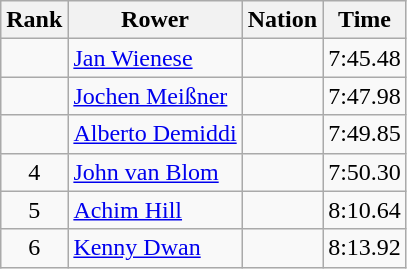<table class="wikitable sortable" style="text-align:center">
<tr>
<th>Rank</th>
<th>Rower</th>
<th>Nation</th>
<th>Time</th>
</tr>
<tr>
<td></td>
<td align=left><a href='#'>Jan Wienese</a></td>
<td align=left></td>
<td>7:45.48</td>
</tr>
<tr>
<td></td>
<td align=left><a href='#'>Jochen Meißner</a></td>
<td align=left></td>
<td>7:47.98</td>
</tr>
<tr>
<td></td>
<td align=left><a href='#'>Alberto Demiddi</a></td>
<td align=left></td>
<td>7:49.85</td>
</tr>
<tr>
<td>4</td>
<td align=left><a href='#'>John van Blom</a></td>
<td align=left></td>
<td>7:50.30</td>
</tr>
<tr>
<td>5</td>
<td align=left><a href='#'>Achim Hill</a></td>
<td align=left></td>
<td>8:10.64</td>
</tr>
<tr>
<td>6</td>
<td align=left><a href='#'>Kenny Dwan</a></td>
<td align=left></td>
<td>8:13.92</td>
</tr>
</table>
